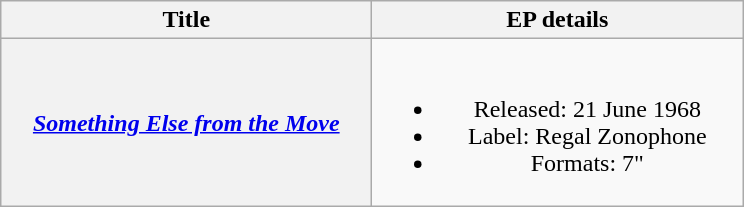<table class="wikitable plainrowheaders" style="text-align:center;">
<tr>
<th scope="col" style="width:15em;">Title</th>
<th scope="col" style="width:15em;">EP details</th>
</tr>
<tr>
<th scope="row"><em><a href='#'>Something Else from the Move</a></em></th>
<td><br><ul><li>Released: 21 June 1968</li><li>Label: Regal Zonophone</li><li>Formats: 7"</li></ul></td>
</tr>
</table>
